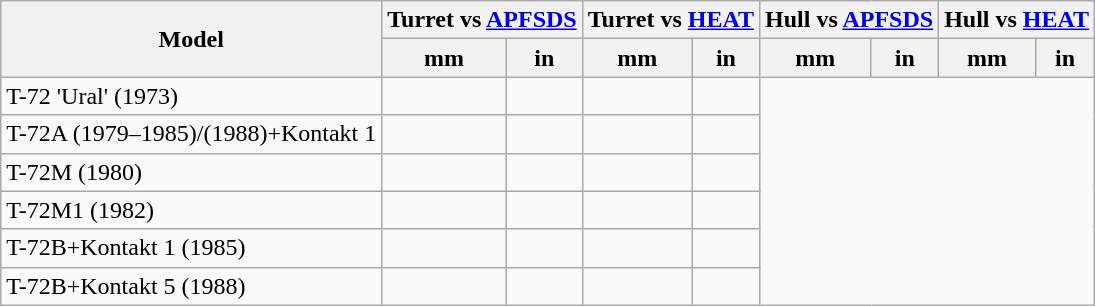<table class="wikitable" |>
<tr>
<th rowspan=2 scope="row">Model</th>
<th colspan=2 scope="row">Turret vs <a href='#'>APFSDS</a></th>
<th colspan=2 scope="row">Turret vs <a href='#'>HEAT</a></th>
<th colspan=2 scope="row">Hull vs <a href='#'>APFSDS</a></th>
<th colspan=2 scope="row">Hull vs <a href='#'>HEAT</a></th>
</tr>
<tr>
<th>mm</th>
<th>in</th>
<th>mm</th>
<th>in</th>
<th>mm</th>
<th>in</th>
<th>mm</th>
<th>in</th>
</tr>
<tr>
<td>T-72 'Ural' (1973)</td>
<td></td>
<td></td>
<td></td>
<td></td>
</tr>
<tr>
<td>T-72A (1979–1985)/(1988)+Kontakt 1</td>
<td></td>
<td></td>
<td></td>
<td></td>
</tr>
<tr>
<td>T-72M (1980)</td>
<td></td>
<td></td>
<td></td>
<td></td>
</tr>
<tr>
<td>T-72M1 (1982)</td>
<td></td>
<td></td>
<td></td>
<td></td>
</tr>
<tr>
<td>T-72B+Kontakt 1 (1985)</td>
<td></td>
<td></td>
<td></td>
<td></td>
</tr>
<tr>
<td>T-72B+Kontakt 5 (1988)</td>
<td></td>
<td></td>
<td></td>
<td></td>
</tr>
</table>
